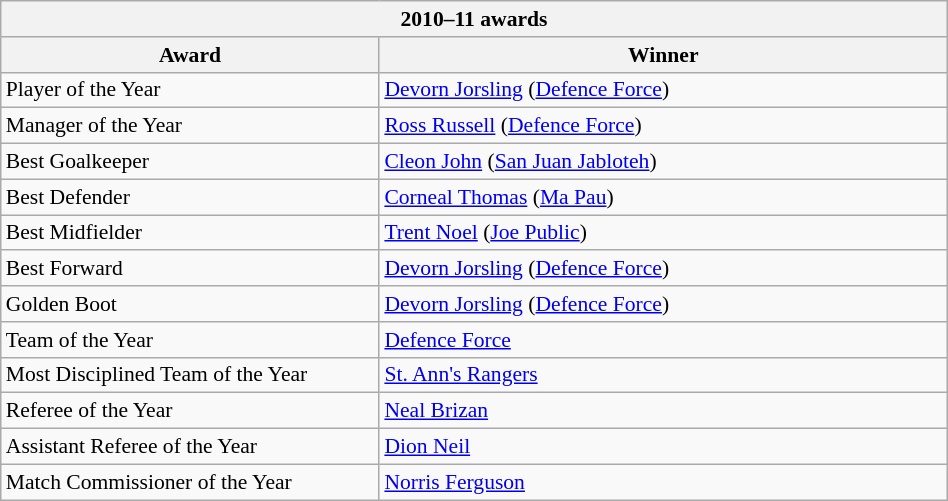<table class="collapsible wikitable collapsed" width=50%; style="font-size:90%;">
<tr>
<th colspan="4">2010–11 awards</th>
</tr>
<tr>
<th width=20%>Award</th>
<th width=30%>Winner</th>
</tr>
<tr>
<td>Player of the Year</td>
<td> <a href='#'>Devorn Jorsling</a> (<a href='#'>Defence Force</a>)</td>
</tr>
<tr>
<td>Manager of the Year</td>
<td> <a href='#'>Ross Russell</a> (<a href='#'>Defence Force</a>)</td>
</tr>
<tr>
<td>Best Goalkeeper</td>
<td> <a href='#'>Cleon John</a> (<a href='#'>San Juan Jabloteh</a>)</td>
</tr>
<tr>
<td>Best Defender</td>
<td> <a href='#'>Corneal Thomas</a> (<a href='#'>Ma Pau</a>)</td>
</tr>
<tr>
<td>Best Midfielder</td>
<td> <a href='#'>Trent Noel</a> (<a href='#'>Joe Public</a>)</td>
</tr>
<tr>
<td>Best Forward</td>
<td> <a href='#'>Devorn Jorsling</a> (<a href='#'>Defence Force</a>)</td>
</tr>
<tr>
<td>Golden Boot</td>
<td> <a href='#'>Devorn Jorsling</a> (<a href='#'>Defence Force</a>)</td>
</tr>
<tr>
<td>Team of the Year</td>
<td><a href='#'>Defence Force</a></td>
</tr>
<tr>
<td>Most Disciplined Team of the Year</td>
<td><a href='#'>St. Ann's Rangers</a></td>
</tr>
<tr>
<td>Referee of the Year</td>
<td><a href='#'>Neal Brizan</a></td>
</tr>
<tr>
<td>Assistant Referee of the Year</td>
<td><a href='#'>Dion Neil</a></td>
</tr>
<tr>
<td>Match Commissioner of the Year</td>
<td><a href='#'>Norris Ferguson</a></td>
</tr>
</table>
